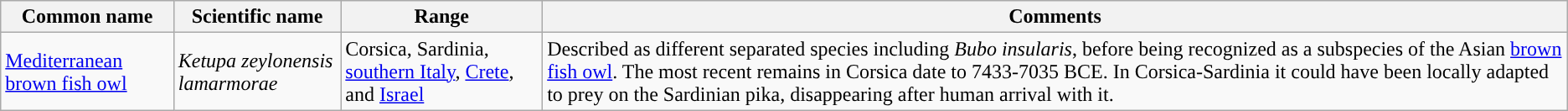<table class="wikitable">
<tr>
<th>Common name</th>
<th>Scientific name</th>
<th>Range</th>
<th class="unsortable">Comments</th>
</tr>
<tr>
<td><a href='#'>Mediterranean brown fish owl</a></td>
<td><em>Ketupa zeylonensis lamarmorae</em></td>
<td>Corsica, Sardinia, <a href='#'>southern Italy</a>, <a href='#'>Crete</a>, and <a href='#'>Israel</a></td>
<td>Described as different separated species including <em>Bubo insularis</em>, before being recognized as a subspecies of the Asian <a href='#'>brown fish owl</a>. The most recent remains in Corsica date to 7433-7035 BCE. In Corsica-Sardinia it could have been locally adapted to prey on the Sardinian pika, disappearing after human arrival with it.</td>
</tr>
</table>
